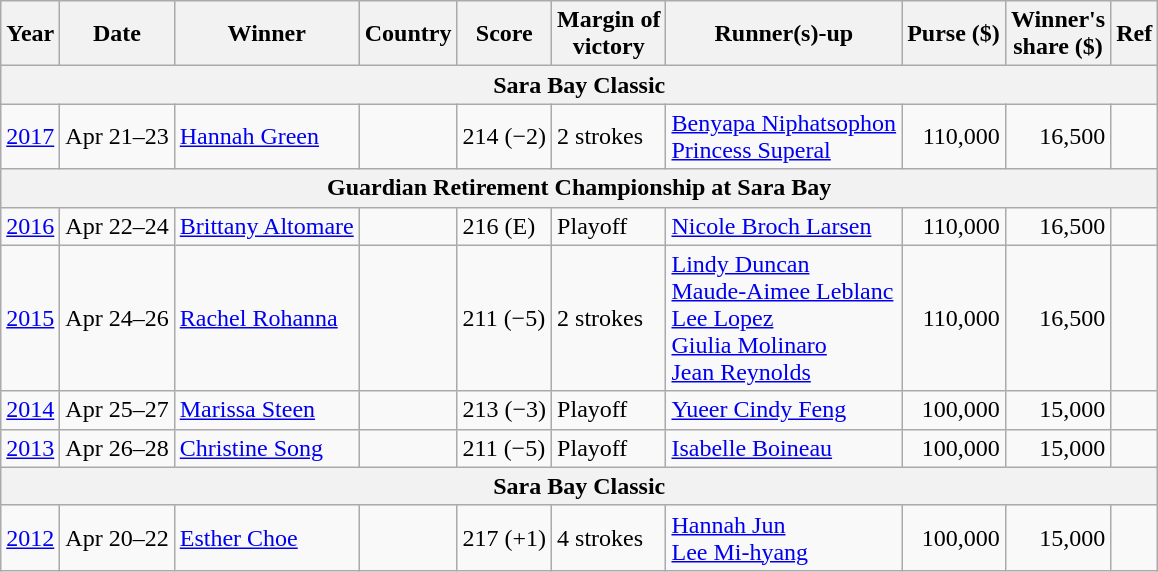<table class="wikitable">
<tr>
<th>Year</th>
<th>Date</th>
<th>Winner</th>
<th>Country</th>
<th>Score</th>
<th>Margin of<br>victory</th>
<th>Runner(s)-up</th>
<th>Purse ($)</th>
<th>Winner's<br>share ($)</th>
<th>Ref</th>
</tr>
<tr>
<th colspan=10>Sara Bay Classic</th>
</tr>
<tr>
<td><a href='#'>2017</a></td>
<td>Apr 21–23</td>
<td><a href='#'>Hannah Green</a></td>
<td></td>
<td>214 (−2)</td>
<td>2 strokes</td>
<td> <a href='#'>Benyapa Niphatsophon</a><br> <a href='#'>Princess Superal</a></td>
<td align=right>110,000</td>
<td align=right>16,500</td>
<td></td>
</tr>
<tr>
<th colspan=10>Guardian Retirement Championship at Sara Bay</th>
</tr>
<tr>
<td><a href='#'>2016</a></td>
<td>Apr 22–24</td>
<td><a href='#'>Brittany Altomare</a></td>
<td></td>
<td>216 (E)</td>
<td>Playoff</td>
<td> <a href='#'>Nicole Broch Larsen</a></td>
<td align=right>110,000</td>
<td align=right>16,500</td>
<td></td>
</tr>
<tr>
<td><a href='#'>2015</a></td>
<td>Apr 24–26</td>
<td><a href='#'>Rachel Rohanna</a></td>
<td></td>
<td>211 (−5)</td>
<td>2 strokes</td>
<td> <a href='#'>Lindy Duncan</a><br> <a href='#'>Maude-Aimee Leblanc</a><br> <a href='#'>Lee Lopez</a><br> <a href='#'>Giulia Molinaro</a><br> <a href='#'>Jean Reynolds</a></td>
<td align=right>110,000</td>
<td align=right>16,500</td>
<td></td>
</tr>
<tr>
<td><a href='#'>2014</a></td>
<td>Apr 25–27</td>
<td><a href='#'>Marissa Steen</a></td>
<td></td>
<td>213 (−3)</td>
<td>Playoff</td>
<td> <a href='#'>Yueer Cindy Feng</a></td>
<td align=right>100,000</td>
<td align=right>15,000</td>
<td></td>
</tr>
<tr>
<td><a href='#'>2013</a></td>
<td>Apr 26–28</td>
<td><a href='#'>Christine Song</a></td>
<td></td>
<td>211 (−5)</td>
<td>Playoff</td>
<td> <a href='#'>Isabelle Boineau</a></td>
<td align=right>100,000</td>
<td align=right>15,000</td>
<td></td>
</tr>
<tr>
<th colspan=10>Sara Bay Classic</th>
</tr>
<tr>
<td><a href='#'>2012</a></td>
<td>Apr 20–22</td>
<td><a href='#'>Esther Choe</a></td>
<td></td>
<td>217 (+1)</td>
<td>4 strokes</td>
<td> <a href='#'>Hannah Jun</a><br> <a href='#'>Lee Mi-hyang</a></td>
<td align=right>100,000</td>
<td align=right>15,000</td>
<td></td>
</tr>
</table>
